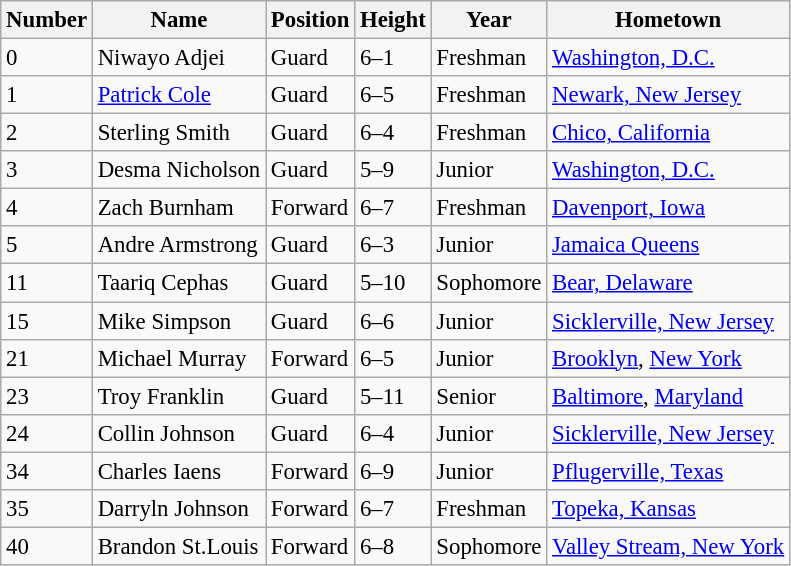<table class="wikitable" style="font-size: 95%;">
<tr>
<th>Number</th>
<th>Name</th>
<th>Position</th>
<th>Height</th>
<th>Year</th>
<th>Hometown</th>
</tr>
<tr>
<td>0</td>
<td>Niwayo Adjei</td>
<td>Guard</td>
<td>6–1</td>
<td>Freshman</td>
<td><a href='#'>Washington, D.C.</a></td>
</tr>
<tr>
<td>1</td>
<td><a href='#'>Patrick Cole</a></td>
<td>Guard</td>
<td>6–5</td>
<td>Freshman</td>
<td><a href='#'>Newark, New Jersey</a></td>
</tr>
<tr>
<td>2</td>
<td>Sterling Smith</td>
<td>Guard</td>
<td>6–4</td>
<td>Freshman</td>
<td><a href='#'>Chico, California</a></td>
</tr>
<tr>
<td>3</td>
<td>Desma Nicholson</td>
<td>Guard</td>
<td>5–9</td>
<td>Junior</td>
<td><a href='#'>Washington, D.C.</a></td>
</tr>
<tr>
<td>4</td>
<td>Zach Burnham</td>
<td>Forward</td>
<td>6–7</td>
<td>Freshman</td>
<td><a href='#'>Davenport, Iowa</a></td>
</tr>
<tr>
<td>5</td>
<td>Andre Armstrong</td>
<td>Guard</td>
<td>6–3</td>
<td>Junior</td>
<td><a href='#'>Jamaica Queens</a></td>
</tr>
<tr>
<td>11</td>
<td>Taariq Cephas</td>
<td>Guard</td>
<td>5–10</td>
<td>Sophomore</td>
<td><a href='#'>Bear, Delaware</a></td>
</tr>
<tr>
<td>15</td>
<td>Mike Simpson</td>
<td>Guard</td>
<td>6–6</td>
<td>Junior</td>
<td><a href='#'>Sicklerville, New Jersey</a></td>
</tr>
<tr>
<td>21</td>
<td>Michael Murray</td>
<td>Forward</td>
<td>6–5</td>
<td>Junior</td>
<td><a href='#'>Brooklyn</a>, <a href='#'>New York</a></td>
</tr>
<tr>
<td>23</td>
<td>Troy Franklin</td>
<td>Guard</td>
<td>5–11</td>
<td>Senior</td>
<td><a href='#'>Baltimore</a>, <a href='#'>Maryland</a></td>
</tr>
<tr>
<td>24</td>
<td>Collin Johnson</td>
<td>Guard</td>
<td>6–4</td>
<td>Junior</td>
<td><a href='#'>Sicklerville, New Jersey</a></td>
</tr>
<tr>
<td>34</td>
<td>Charles Iaens</td>
<td>Forward</td>
<td>6–9</td>
<td>Junior</td>
<td><a href='#'>Pflugerville, Texas</a></td>
</tr>
<tr>
<td>35</td>
<td>Darryln Johnson</td>
<td>Forward</td>
<td>6–7</td>
<td>Freshman</td>
<td><a href='#'>Topeka, Kansas</a></td>
</tr>
<tr>
<td>40</td>
<td>Brandon St.Louis</td>
<td>Forward</td>
<td>6–8</td>
<td>Sophomore</td>
<td><a href='#'>Valley Stream, New York</a></td>
</tr>
</table>
